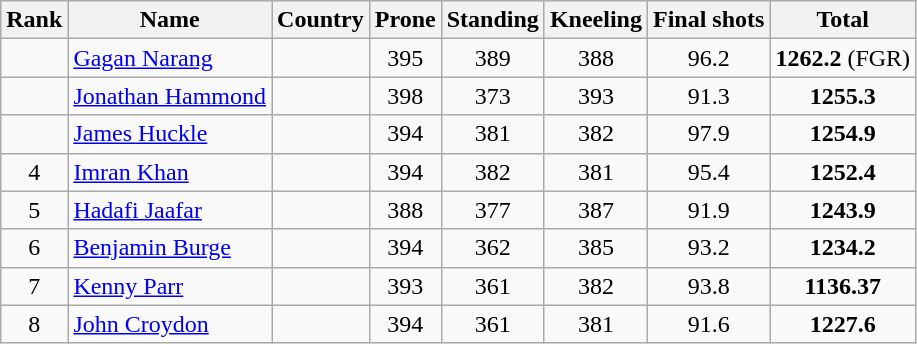<table class="wikitable sortable" style="text-align:center;">
<tr>
<th>Rank</th>
<th>Name</th>
<th>Country</th>
<th>Prone</th>
<th>Standing</th>
<th>Kneeling</th>
<th>Final shots</th>
<th>Total</th>
</tr>
<tr>
<td></td>
<td align=left><a href='#'>Gagan Narang</a></td>
<td align=left></td>
<td>395</td>
<td>389</td>
<td>388</td>
<td>96.2</td>
<td><strong>1262.2</strong> (FGR)</td>
</tr>
<tr>
<td></td>
<td align=left><a href='#'>Jonathan Hammond</a></td>
<td align=left></td>
<td>398</td>
<td>373</td>
<td>393</td>
<td>91.3</td>
<td><strong>1255.3</strong></td>
</tr>
<tr>
<td></td>
<td align=left><a href='#'>James Huckle</a></td>
<td align=left></td>
<td>394</td>
<td>381</td>
<td>382</td>
<td>97.9</td>
<td><strong>1254.9</strong></td>
</tr>
<tr>
<td>4</td>
<td align=left><a href='#'>Imran Khan</a></td>
<td align=left></td>
<td>394</td>
<td>382</td>
<td>381</td>
<td>95.4</td>
<td><strong>1252.4</strong></td>
</tr>
<tr>
<td>5</td>
<td align=left><a href='#'>Hadafi Jaafar</a></td>
<td align=left></td>
<td>388</td>
<td>377</td>
<td>387</td>
<td>91.9</td>
<td><strong>1243.9</strong></td>
</tr>
<tr>
<td>6</td>
<td align=left><a href='#'>Benjamin Burge</a></td>
<td align=left></td>
<td>394</td>
<td>362</td>
<td>385</td>
<td>93.2</td>
<td><strong>1234.2</strong></td>
</tr>
<tr>
<td>7</td>
<td align=left><a href='#'>Kenny Parr</a></td>
<td align=left></td>
<td>393</td>
<td>361</td>
<td>382</td>
<td>93.8</td>
<td><strong>1136.37</strong></td>
</tr>
<tr>
<td>8</td>
<td align=left><a href='#'>John Croydon</a></td>
<td align=left></td>
<td>394</td>
<td>361</td>
<td>381</td>
<td>91.6</td>
<td><strong>1227.6</strong></td>
</tr>
</table>
